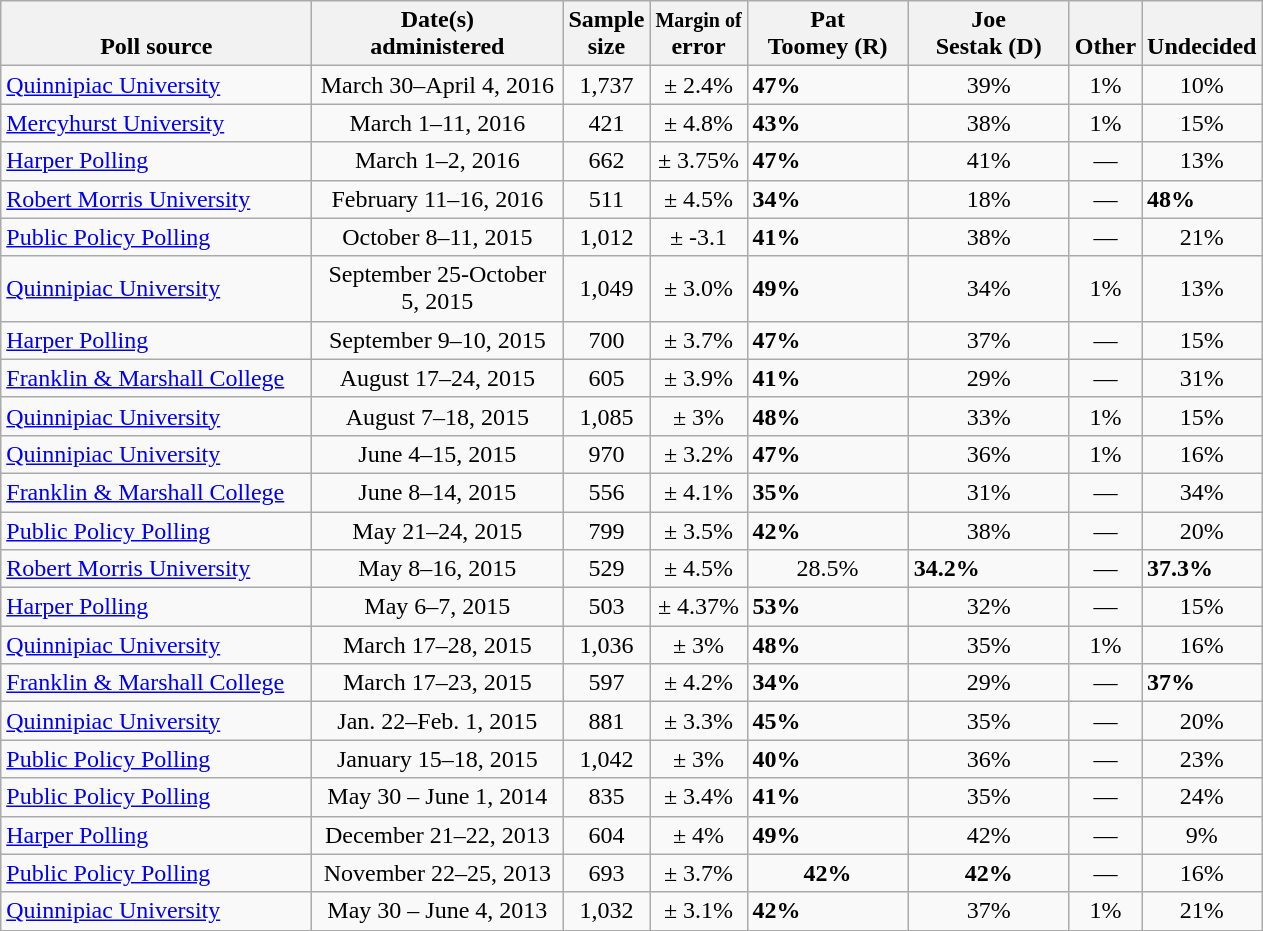<table class="wikitable">
<tr valign= bottom>
<th style="width:200px;">Poll source</th>
<th style="width:160px;">Date(s)<br>administered</th>
<th class=small>Sample<br>size</th>
<th><small>Margin of</small><br>error</th>
<th style="width:100px;">Pat<br>Toomey (R)</th>
<th style="width:100px;">Joe<br>Sestak (D)</th>
<th>Other</th>
<th>Undecided</th>
</tr>
<tr>
<td><a href='#'>Quinnipiac University</a></td>
<td align=center>March 30–April 4, 2016</td>
<td align=center>1,737</td>
<td align=center>± 2.4%</td>
<td><strong>47%</strong></td>
<td align=center>39%</td>
<td align=center>1%</td>
<td align=center>10%</td>
</tr>
<tr>
<td><a href='#'>Mercyhurst University</a></td>
<td align=center>March 1–11, 2016</td>
<td align=center>421</td>
<td align=center>± 4.8%</td>
<td><strong>43%</strong></td>
<td align=center>38%</td>
<td align=center>1%</td>
<td align=center>15%</td>
</tr>
<tr>
<td><a href='#'>Harper Polling</a></td>
<td align=center>March 1–2, 2016</td>
<td align=center>662</td>
<td align=center>± 3.75%</td>
<td><strong>47%</strong></td>
<td align=center>41%</td>
<td align=center>—</td>
<td align=center>13%</td>
</tr>
<tr>
<td><a href='#'>Robert Morris University</a></td>
<td align=center>February 11–16, 2016</td>
<td align=center>511</td>
<td align=center>± 4.5%</td>
<td><strong>34%</strong></td>
<td align=center>18%</td>
<td align=center>—</td>
<td><strong>48%</strong></td>
</tr>
<tr>
<td><a href='#'>Public Policy Polling</a></td>
<td align=center>October 8–11, 2015</td>
<td align=center>1,012</td>
<td align=center>± -3.1</td>
<td><strong>41%</strong></td>
<td align=center>38%</td>
<td align=center>—</td>
<td align=center>21%</td>
</tr>
<tr>
<td><a href='#'>Quinnipiac University</a></td>
<td align=center>September 25-October 5, 2015</td>
<td align=center>1,049</td>
<td align=center>± 3.0%</td>
<td><strong>49%</strong></td>
<td align=center>34%</td>
<td align=center>1%</td>
<td align=center>13%</td>
</tr>
<tr>
<td><a href='#'>Harper Polling</a></td>
<td align=center>September 9–10, 2015</td>
<td align=center>700</td>
<td align=center>± 3.7%</td>
<td><strong>47%</strong></td>
<td align=center>37%</td>
<td align=center>—</td>
<td align=center>15%</td>
</tr>
<tr>
<td><a href='#'>Franklin & Marshall College</a></td>
<td align=center>August 17–24, 2015</td>
<td align=center>605</td>
<td align=center>± 3.9%</td>
<td><strong>41%</strong></td>
<td align=center>29%</td>
<td align=center>—</td>
<td align=center>31%</td>
</tr>
<tr>
<td><a href='#'>Quinnipiac University</a></td>
<td align=center>August 7–18, 2015</td>
<td align=center>1,085</td>
<td align=center>± 3%</td>
<td><strong>48%</strong></td>
<td align=center>33%</td>
<td align=center>1%</td>
<td align=center>15%</td>
</tr>
<tr>
<td><a href='#'>Quinnipiac University</a></td>
<td align=center>June 4–15, 2015</td>
<td align=center>970</td>
<td align=center>± 3.2%</td>
<td><strong>47%</strong></td>
<td align=center>36%</td>
<td align=center>1%</td>
<td align=center>16%</td>
</tr>
<tr>
<td><a href='#'>Franklin & Marshall College</a></td>
<td align=center>June 8–14, 2015</td>
<td align=center>556</td>
<td align=center>± 4.1%</td>
<td><strong>35%</strong></td>
<td align=center>31%</td>
<td align=center>—</td>
<td align=center>34%</td>
</tr>
<tr>
<td><a href='#'>Public Policy Polling</a></td>
<td align=center>May 21–24, 2015</td>
<td align=center>799</td>
<td align=center>± 3.5%</td>
<td><strong>42%</strong></td>
<td align=center>38%</td>
<td align=center>—</td>
<td align=center>20%</td>
</tr>
<tr>
<td><a href='#'>Robert Morris University</a></td>
<td align=center>May 8–16, 2015</td>
<td align=center>529</td>
<td align=center>± 4.5%</td>
<td align=center>28.5%</td>
<td><strong>34.2%</strong></td>
<td align=center>—</td>
<td><strong>37.3%</strong></td>
</tr>
<tr>
<td><a href='#'>Harper Polling</a></td>
<td align=center>May 6–7, 2015</td>
<td align=center>503</td>
<td align=center>± 4.37%</td>
<td><strong>53%</strong></td>
<td align=center>32%</td>
<td align=center>—</td>
<td align=center>15%</td>
</tr>
<tr>
<td><a href='#'>Quinnipiac University</a></td>
<td align=center>March 17–28, 2015</td>
<td align=center>1,036</td>
<td align=center>± 3%</td>
<td><strong>48%</strong></td>
<td align=center>35%</td>
<td align=center>1%</td>
<td align=center>16%</td>
</tr>
<tr>
<td><a href='#'>Franklin & Marshall College</a></td>
<td align=center>March 17–23, 2015</td>
<td align=center>597</td>
<td align=center>± 4.2%</td>
<td><strong>34%</strong></td>
<td align=center>29%</td>
<td align=center>—</td>
<td><strong>37%</strong></td>
</tr>
<tr>
<td><a href='#'>Quinnipiac University</a></td>
<td align=center>Jan. 22–Feb. 1, 2015</td>
<td align=center>881</td>
<td align=center>± 3.3%</td>
<td><strong>45%</strong></td>
<td align=center>35%</td>
<td align=center>—</td>
<td align=center>20%</td>
</tr>
<tr>
<td><a href='#'>Public Policy Polling</a></td>
<td align=center>January 15–18, 2015</td>
<td align=center>1,042</td>
<td align=center>± 3%</td>
<td><strong>40%</strong></td>
<td align=center>36%</td>
<td align=center>—</td>
<td align=center>23%</td>
</tr>
<tr>
<td><a href='#'>Public Policy Polling</a></td>
<td align=center>May 30 – June 1, 2014</td>
<td align=center>835</td>
<td align=center>± 3.4%</td>
<td><strong>41%</strong></td>
<td align=center>35%</td>
<td align=center>—</td>
<td align=center>24%</td>
</tr>
<tr>
<td><a href='#'>Harper Polling</a></td>
<td align=center>December 21–22, 2013</td>
<td align=center>604</td>
<td align=center>± 4%</td>
<td><strong>49%</strong></td>
<td align=center>42%</td>
<td align=center>—</td>
<td align=center>9%</td>
</tr>
<tr>
<td><a href='#'>Public Policy Polling</a></td>
<td align=center>November 22–25, 2013</td>
<td align=center>693</td>
<td align=center>± 3.7%</td>
<td align=center><strong>42%</strong></td>
<td align=center><strong>42%</strong></td>
<td align=center>—</td>
<td align=center>16%</td>
</tr>
<tr>
<td><a href='#'>Quinnipiac University</a></td>
<td align=center>May 30 – June 4, 2013</td>
<td align=center>1,032</td>
<td align=center>± 3.1%</td>
<td><strong>42%</strong></td>
<td align=center>37%</td>
<td align=center>1%</td>
<td align=center>21%</td>
</tr>
</table>
